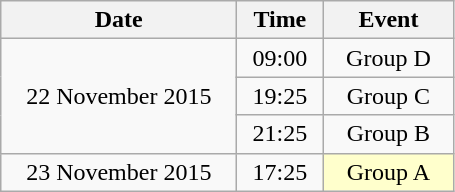<table class = "wikitable" style="text-align:center;">
<tr>
<th width=150>Date</th>
<th width=50>Time</th>
<th width=80>Event</th>
</tr>
<tr>
<td rowspan=3>22 November 2015</td>
<td>09:00</td>
<td>Group D</td>
</tr>
<tr>
<td>19:25</td>
<td>Group C</td>
</tr>
<tr>
<td>21:25</td>
<td>Group B</td>
</tr>
<tr>
<td>23 November 2015</td>
<td>17:25</td>
<td bgcolor=ffffcc>Group A</td>
</tr>
</table>
